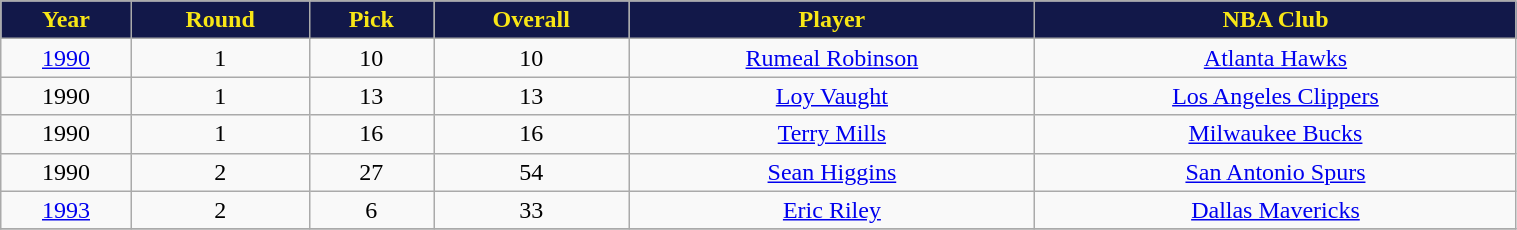<table class="wikitable" width="80%">
<tr align="center"  style="background:#121849;color:#F8E616;">
<td><strong>Year</strong></td>
<td><strong>Round</strong></td>
<td><strong>Pick</strong></td>
<td><strong>Overall</strong></td>
<td><strong>Player</strong></td>
<td><strong>NBA Club</strong></td>
</tr>
<tr align="center" bgcolor="">
<td><a href='#'>1990</a></td>
<td>1</td>
<td>10</td>
<td>10</td>
<td><a href='#'>Rumeal Robinson</a></td>
<td><a href='#'>Atlanta Hawks</a></td>
</tr>
<tr align="center" bgcolor="">
<td>1990</td>
<td>1</td>
<td>13</td>
<td>13</td>
<td><a href='#'>Loy Vaught</a></td>
<td><a href='#'>Los Angeles Clippers</a></td>
</tr>
<tr align="center" bgcolor="">
<td>1990</td>
<td>1</td>
<td>16</td>
<td>16</td>
<td><a href='#'>Terry Mills</a></td>
<td><a href='#'>Milwaukee Bucks</a></td>
</tr>
<tr align="center" bgcolor="">
<td>1990</td>
<td>2</td>
<td>27</td>
<td>54</td>
<td><a href='#'>Sean Higgins</a></td>
<td><a href='#'>San Antonio Spurs</a></td>
</tr>
<tr align="center" bgcolor="">
<td><a href='#'>1993</a></td>
<td>2</td>
<td>6</td>
<td>33</td>
<td><a href='#'>Eric Riley</a></td>
<td><a href='#'>Dallas Mavericks</a></td>
</tr>
<tr align="center" bgcolor="">
</tr>
</table>
